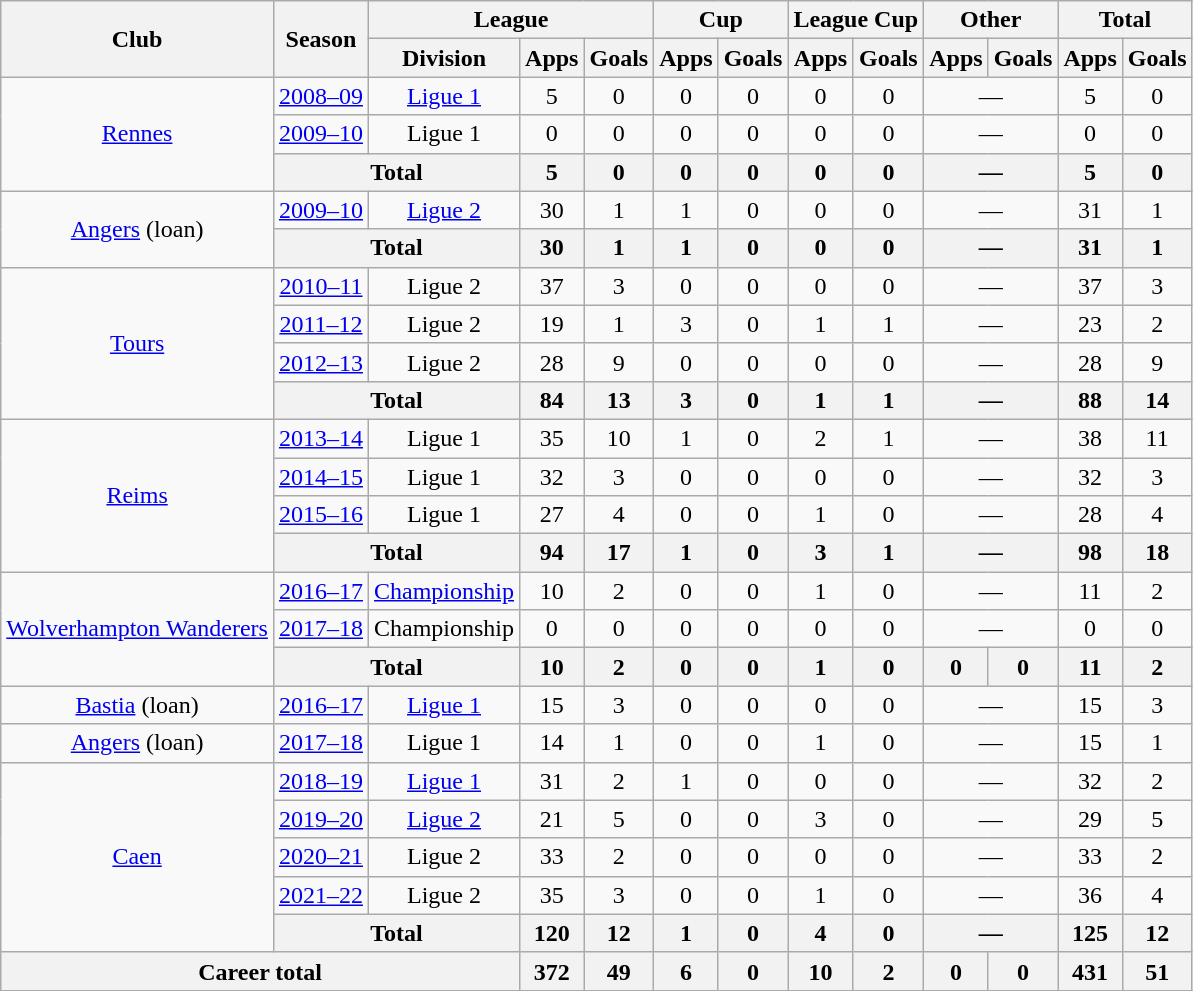<table class="wikitable" style="text-align: center">
<tr>
<th rowspan=2>Club</th>
<th rowspan=2>Season</th>
<th colspan=3>League</th>
<th colspan=2>Cup</th>
<th colspan=2>League Cup</th>
<th colspan=2>Other</th>
<th colspan=2>Total</th>
</tr>
<tr>
<th>Division</th>
<th>Apps</th>
<th>Goals</th>
<th>Apps</th>
<th>Goals</th>
<th>Apps</th>
<th>Goals</th>
<th>Apps</th>
<th>Goals</th>
<th>Apps</th>
<th>Goals</th>
</tr>
<tr>
<td rowspan=3><a href='#'>Rennes</a></td>
<td><a href='#'>2008–09</a></td>
<td><a href='#'>Ligue 1</a></td>
<td>5</td>
<td>0</td>
<td>0</td>
<td>0</td>
<td>0</td>
<td>0</td>
<td colspan=2>—</td>
<td>5</td>
<td>0</td>
</tr>
<tr>
<td><a href='#'>2009–10</a></td>
<td>Ligue 1</td>
<td>0</td>
<td>0</td>
<td>0</td>
<td>0</td>
<td>0</td>
<td>0</td>
<td colspan=2>—</td>
<td>0</td>
<td>0</td>
</tr>
<tr>
<th colspan=2>Total</th>
<th>5</th>
<th>0</th>
<th>0</th>
<th>0</th>
<th>0</th>
<th>0</th>
<th colspan=2>—</th>
<th>5</th>
<th>0</th>
</tr>
<tr>
<td rowspan=2><a href='#'>Angers</a> (loan)</td>
<td><a href='#'>2009–10</a></td>
<td><a href='#'>Ligue 2</a></td>
<td>30</td>
<td>1</td>
<td>1</td>
<td>0</td>
<td>0</td>
<td>0</td>
<td colspan=2>—</td>
<td>31</td>
<td>1</td>
</tr>
<tr>
<th colspan=2>Total</th>
<th>30</th>
<th>1</th>
<th>1</th>
<th>0</th>
<th>0</th>
<th>0</th>
<th colspan=2>—</th>
<th>31</th>
<th>1</th>
</tr>
<tr>
<td rowspan=4><a href='#'>Tours</a></td>
<td><a href='#'>2010–11</a></td>
<td>Ligue 2</td>
<td>37</td>
<td>3</td>
<td>0</td>
<td>0</td>
<td>0</td>
<td>0</td>
<td colspan=2>—</td>
<td>37</td>
<td>3</td>
</tr>
<tr>
<td><a href='#'>2011–12</a></td>
<td>Ligue 2</td>
<td>19</td>
<td>1</td>
<td>3</td>
<td>0</td>
<td>1</td>
<td>1</td>
<td colspan=2>—</td>
<td>23</td>
<td>2</td>
</tr>
<tr>
<td><a href='#'>2012–13</a></td>
<td>Ligue 2</td>
<td>28</td>
<td>9</td>
<td>0</td>
<td>0</td>
<td>0</td>
<td>0</td>
<td colspan=2>—</td>
<td>28</td>
<td>9</td>
</tr>
<tr>
<th colspan=2>Total</th>
<th>84</th>
<th>13</th>
<th>3</th>
<th>0</th>
<th>1</th>
<th>1</th>
<th colspan=2>—</th>
<th>88</th>
<th>14</th>
</tr>
<tr>
<td rowspan=4><a href='#'>Reims</a></td>
<td><a href='#'>2013–14</a></td>
<td>Ligue 1</td>
<td>35</td>
<td>10</td>
<td>1</td>
<td>0</td>
<td>2</td>
<td>1</td>
<td colspan=2>—</td>
<td>38</td>
<td>11</td>
</tr>
<tr>
<td><a href='#'>2014–15</a></td>
<td>Ligue 1</td>
<td>32</td>
<td>3</td>
<td>0</td>
<td>0</td>
<td>0</td>
<td>0</td>
<td colspan=2>—</td>
<td>32</td>
<td>3</td>
</tr>
<tr>
<td><a href='#'>2015–16</a></td>
<td>Ligue 1</td>
<td>27</td>
<td>4</td>
<td>0</td>
<td>0</td>
<td>1</td>
<td>0</td>
<td colspan=2>—</td>
<td>28</td>
<td>4</td>
</tr>
<tr>
<th colspan=2>Total</th>
<th>94</th>
<th>17</th>
<th>1</th>
<th>0</th>
<th>3</th>
<th>1</th>
<th colspan=2>—</th>
<th>98</th>
<th>18</th>
</tr>
<tr>
<td rowspan=3><a href='#'>Wolverhampton Wanderers</a></td>
<td><a href='#'>2016–17</a></td>
<td><a href='#'>Championship</a></td>
<td>10</td>
<td>2</td>
<td>0</td>
<td>0</td>
<td>1</td>
<td>0</td>
<td colspan=2>—</td>
<td>11</td>
<td>2</td>
</tr>
<tr>
<td><a href='#'>2017–18</a></td>
<td>Championship</td>
<td>0</td>
<td>0</td>
<td>0</td>
<td>0</td>
<td>0</td>
<td>0</td>
<td colspan=2>—</td>
<td>0</td>
<td>0</td>
</tr>
<tr>
<th colspan=2>Total</th>
<th>10</th>
<th>2</th>
<th>0</th>
<th>0</th>
<th>1</th>
<th>0</th>
<th>0</th>
<th>0</th>
<th>11</th>
<th>2</th>
</tr>
<tr>
<td><a href='#'>Bastia</a> (loan)</td>
<td><a href='#'>2016–17</a></td>
<td><a href='#'>Ligue 1</a></td>
<td>15</td>
<td>3</td>
<td>0</td>
<td>0</td>
<td>0</td>
<td>0</td>
<td colspan=2>—</td>
<td>15</td>
<td>3</td>
</tr>
<tr>
<td><a href='#'>Angers</a> (loan)</td>
<td><a href='#'>2017–18</a></td>
<td>Ligue 1</td>
<td>14</td>
<td>1</td>
<td>0</td>
<td>0</td>
<td>1</td>
<td>0</td>
<td colspan=2>—</td>
<td>15</td>
<td>1</td>
</tr>
<tr>
<td rowspan=5><a href='#'>Caen</a></td>
<td><a href='#'>2018–19</a></td>
<td><a href='#'>Ligue 1</a></td>
<td>31</td>
<td>2</td>
<td>1</td>
<td>0</td>
<td>0</td>
<td>0</td>
<td colspan=2>—</td>
<td>32</td>
<td>2</td>
</tr>
<tr>
<td><a href='#'>2019–20</a></td>
<td><a href='#'>Ligue 2</a></td>
<td>21</td>
<td>5</td>
<td>0</td>
<td>0</td>
<td>3</td>
<td>0</td>
<td colspan=2>—</td>
<td>29</td>
<td>5</td>
</tr>
<tr>
<td><a href='#'>2020–21</a></td>
<td>Ligue 2</td>
<td>33</td>
<td>2</td>
<td>0</td>
<td>0</td>
<td>0</td>
<td>0</td>
<td colspan=2>—</td>
<td>33</td>
<td>2</td>
</tr>
<tr>
<td><a href='#'>2021–22</a></td>
<td>Ligue 2</td>
<td>35</td>
<td>3</td>
<td>0</td>
<td>0</td>
<td>1</td>
<td>0</td>
<td colspan=2>—</td>
<td>36</td>
<td>4</td>
</tr>
<tr>
<th colspan=2>Total</th>
<th>120</th>
<th>12</th>
<th>1</th>
<th>0</th>
<th>4</th>
<th>0</th>
<th colspan=2>—</th>
<th>125</th>
<th>12</th>
</tr>
<tr>
<th colspan=3>Career total</th>
<th>372</th>
<th>49</th>
<th>6</th>
<th>0</th>
<th>10</th>
<th>2</th>
<th>0</th>
<th>0</th>
<th>431</th>
<th>51</th>
</tr>
</table>
